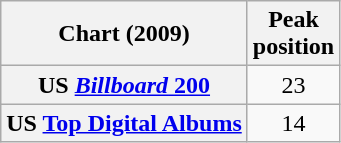<table class="wikitable plainrowheaders" style="text-align:center;">
<tr>
<th scope="col">Chart (2009)</th>
<th scope="col">Peak<br>position</th>
</tr>
<tr>
<th scope="row">US <a href='#'><em>Billboard</em> 200</a></th>
<td>23</td>
</tr>
<tr>
<th scope="row">US <a href='#'>Top Digital Albums</a></th>
<td>14</td>
</tr>
</table>
